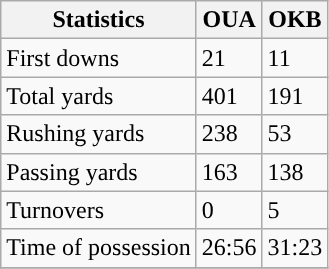<table class="wikitable" style="float: left;">
<tr>
<th>Statistics</th>
<th>OUA</th>
<th>OKB</th>
</tr>
<tr>
<td>First downs</td>
<td>21</td>
<td>11</td>
</tr>
<tr>
<td>Total yards</td>
<td>401</td>
<td>191</td>
</tr>
<tr>
<td>Rushing yards</td>
<td>238</td>
<td>53</td>
</tr>
<tr>
<td>Passing yards</td>
<td>163</td>
<td>138</td>
</tr>
<tr>
<td>Turnovers</td>
<td>0</td>
<td>5</td>
</tr>
<tr>
<td>Time of possession</td>
<td>26:56</td>
<td>31:23</td>
</tr>
<tr>
</tr>
</table>
